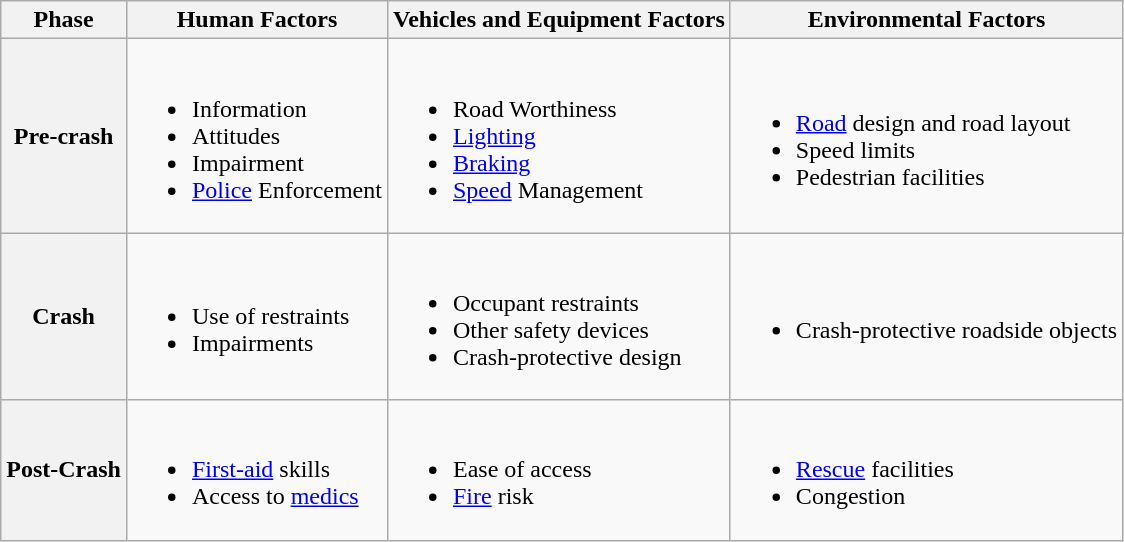<table class="wikitable">
<tr>
<th>Phase</th>
<th>Human Factors</th>
<th>Vehicles and Equipment Factors</th>
<th>Environmental Factors</th>
</tr>
<tr>
<th scope="row">Pre-crash</th>
<td><br><ul><li>Information</li><li>Attitudes</li><li>Impairment</li><li><a href='#'>Police</a> Enforcement</li></ul></td>
<td><br><ul><li>Road Worthiness</li><li><a href='#'>Lighting</a></li><li><a href='#'>Braking</a></li><li><a href='#'>Speed</a> Management</li></ul></td>
<td><br><ul><li><a href='#'>Road</a> design and road layout</li><li>Speed limits</li><li>Pedestrian facilities</li></ul></td>
</tr>
<tr>
<th scope="row">Crash</th>
<td><br><ul><li>Use of restraints</li><li>Impairments</li></ul></td>
<td><br><ul><li>Occupant restraints</li><li>Other safety devices</li><li>Crash-protective design</li></ul></td>
<td><br><ul><li>Crash-protective roadside objects</li></ul></td>
</tr>
<tr>
<th scope="row">Post-Crash</th>
<td><br><ul><li><a href='#'>First-aid</a> skills</li><li>Access to <a href='#'>medics</a></li></ul></td>
<td><br><ul><li>Ease of access</li><li><a href='#'>Fire</a> risk</li></ul></td>
<td><br><ul><li><a href='#'>Rescue</a> facilities</li><li>Congestion</li></ul></td>
</tr>
</table>
